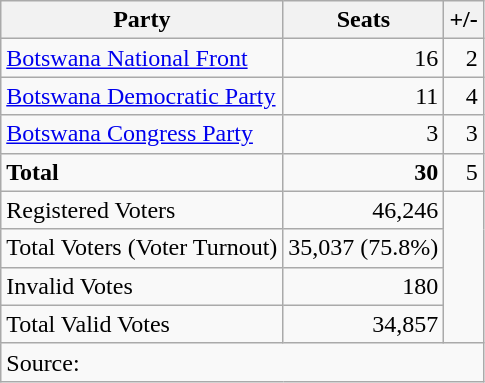<table class=wikitable style=text-align:right>
<tr>
<th>Party</th>
<th>Seats</th>
<th>+/-</th>
</tr>
<tr>
<td align=left><a href='#'>Botswana National Front</a></td>
<td>16</td>
<td>2</td>
</tr>
<tr>
<td align=left><a href='#'>Botswana Democratic Party</a></td>
<td>11</td>
<td>4</td>
</tr>
<tr>
<td align=left><a href='#'>Botswana Congress Party</a></td>
<td>3</td>
<td>3</td>
</tr>
<tr>
<td align=left><strong>Total</strong></td>
<td><strong>30</strong></td>
<td>5</td>
</tr>
<tr>
<td align=left>Registered Voters</td>
<td>46,246</td>
</tr>
<tr>
<td align=left>Total Voters (Voter Turnout)</td>
<td>35,037 (75.8%)</td>
</tr>
<tr>
<td align=left>Invalid Votes</td>
<td>180</td>
</tr>
<tr>
<td align=left>Total Valid Votes</td>
<td>34,857</td>
</tr>
<tr>
<td colspan=4 align=left>Source: </td>
</tr>
</table>
